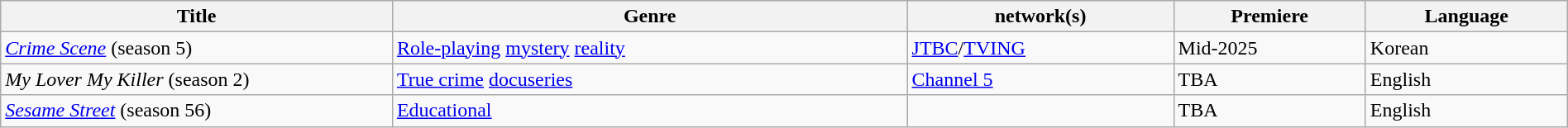<table class="wikitable sortable" style="width:100%;">
<tr>
<th scope="col" style="width:25%;">Title</th>
<th>Genre</th>
<th> network(s)</th>
<th>Premiere</th>
<th>Language</th>
</tr>
<tr>
<td><em><a href='#'>Crime Scene</a></em> (season 5)</td>
<td><a href='#'>Role-playing</a> <a href='#'>mystery</a> <a href='#'>reality</a></td>
<td><a href='#'>JTBC</a>/<a href='#'>TVING</a></td>
<td>Mid-2025</td>
<td>Korean</td>
</tr>
<tr>
<td><em>My Lover My Killer</em> (season 2)</td>
<td><a href='#'>True crime</a> <a href='#'>docuseries</a></td>
<td><a href='#'>Channel 5</a></td>
<td>TBA</td>
<td>English</td>
</tr>
<tr>
<td><em><a href='#'>Sesame Street</a></em> (season 56)</td>
<td><a href='#'>Educational</a></td>
<td></td>
<td>TBA</td>
<td>English</td>
</tr>
</table>
